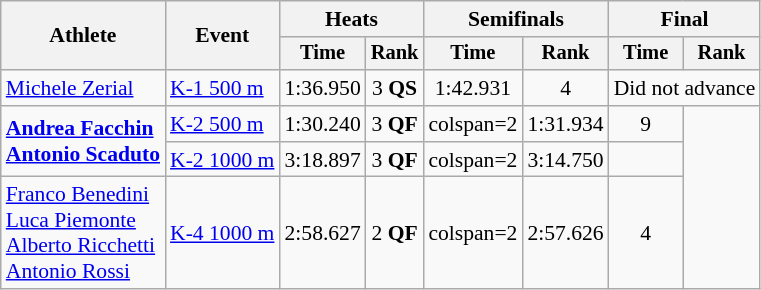<table class="wikitable" style="font-size:90%">
<tr>
<th rowspan=2>Athlete</th>
<th rowspan=2>Event</th>
<th colspan=2>Heats</th>
<th colspan=2>Semifinals</th>
<th colspan=2>Final</th>
</tr>
<tr style="font-size:95%">
<th>Time</th>
<th>Rank</th>
<th>Time</th>
<th>Rank</th>
<th>Time</th>
<th>Rank</th>
</tr>
<tr align=center>
<td align=left><a href='#'>Michele Zerial</a></td>
<td align=left><a href='#'>K-1 500 m</a></td>
<td>1:36.950</td>
<td>3 <strong>QS</strong></td>
<td>1:42.931</td>
<td>4</td>
<td colspan=2>Did not advance</td>
</tr>
<tr align=center>
<td align=left rowspan=2><strong><a href='#'>Andrea Facchin</a><br><a href='#'>Antonio Scaduto</a></strong></td>
<td align=left><a href='#'>K-2 500 m</a></td>
<td>1:30.240</td>
<td>3 <strong>QF</strong></td>
<td>colspan=2 </td>
<td>1:31.934</td>
<td>9</td>
</tr>
<tr align=center>
<td align=left><a href='#'>K-2 1000 m</a></td>
<td>3:18.897</td>
<td>3 <strong>QF</strong></td>
<td>colspan=2 </td>
<td>3:14.750</td>
<td></td>
</tr>
<tr align=center>
<td align=left><a href='#'>Franco Benedini</a><br><a href='#'>Luca Piemonte</a><br><a href='#'>Alberto Ricchetti</a><br><a href='#'>Antonio Rossi</a></td>
<td align=left><a href='#'>K-4 1000 m</a></td>
<td>2:58.627</td>
<td>2 <strong>QF</strong></td>
<td>colspan=2 </td>
<td>2:57.626</td>
<td>4</td>
</tr>
</table>
